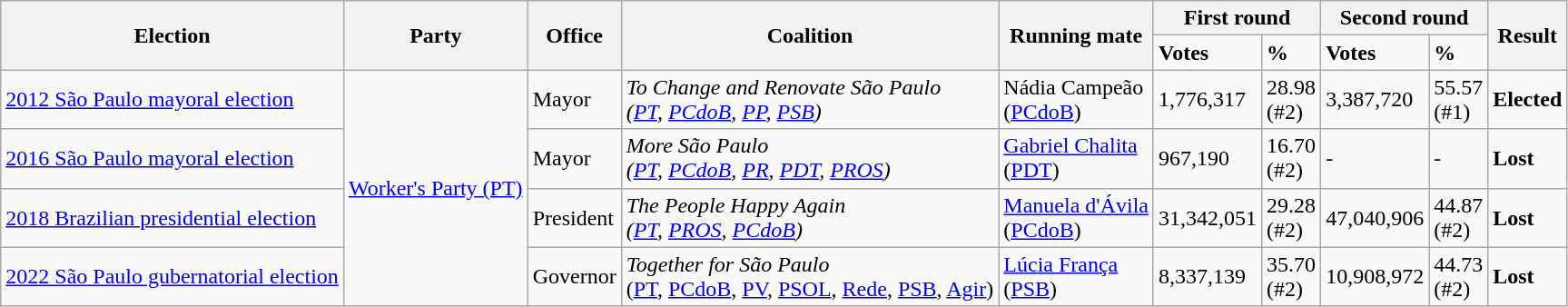<table class="wikitable">
<tr>
<th rowspan="2">Election</th>
<th rowspan="2">Party</th>
<th rowspan="2">Office</th>
<th rowspan="2">Coalition</th>
<th rowspan="2">Running mate</th>
<th colspan="2">First round</th>
<th colspan="2">Second round</th>
<th rowspan="2">Result</th>
</tr>
<tr>
<td><strong>Votes</strong></td>
<td><strong>%</strong></td>
<td><strong>Votes</strong></td>
<td><strong>%</strong></td>
</tr>
<tr>
<td><a href='#'>2012 São Paulo mayoral election</a></td>
<td rowspan="4"><a href='#'>Worker's Party (PT)</a></td>
<td>Mayor</td>
<td><em>To Change and Renovate São Paulo</em><br><em>(<a href='#'>PT</a>, <a href='#'>PCdoB</a>, <a href='#'>PP</a>, <a href='#'>PSB</a>)</em></td>
<td>Nádia Campeão<br>(<a href='#'>PCdoB</a>)</td>
<td>1,776,317</td>
<td>28.98<br>(#2)</td>
<td>3,387,720</td>
<td>55.57<br>(#1)</td>
<td><strong>Elected</strong> </td>
</tr>
<tr>
<td><a href='#'>2016 São Paulo mayoral election</a></td>
<td>Mayor</td>
<td><em>More São Paulo</em><br><em>(<a href='#'>PT</a>, <a href='#'>PCdoB</a>, <a href='#'>PR</a>, <a href='#'>PDT</a>, <a href='#'>PROS</a>)</em></td>
<td><a href='#'>Gabriel Chalita</a><br>(<a href='#'>PDT</a>)</td>
<td>967,190</td>
<td>16.70<br>(#2)</td>
<td>-</td>
<td>-</td>
<td><strong>Lost</strong> </td>
</tr>
<tr>
<td><a href='#'>2018 Brazilian presidential election</a></td>
<td>President</td>
<td><em>The People Happy Again</em><br><em>(<a href='#'>PT</a>, <a href='#'>PROS</a>, <a href='#'>PCdoB</a>)</em></td>
<td><a href='#'>Manuela d'Ávila</a><br>(<a href='#'>PCdoB</a>)</td>
<td>31,342,051</td>
<td>29.28<br>(#2)</td>
<td>47,040,906</td>
<td>44.87<br>(#2)</td>
<td><strong>Lost</strong> </td>
</tr>
<tr>
<td><a href='#'>2022 São Paulo gubernatorial election</a></td>
<td>Governor</td>
<td><em>Together for São Paulo</em><br>(<a href='#'>PT</a>, <a href='#'>PCdoB</a>, <a href='#'>PV</a>, <a href='#'>PSOL</a>, <a href='#'>Rede</a>, <a href='#'>PSB</a>, <a href='#'>Agir</a>)</td>
<td><a href='#'>Lúcia França</a><br>(<a href='#'>PSB</a>)</td>
<td>8,337,139</td>
<td>35.70<br>(#2)</td>
<td>10,908,972</td>
<td>44.73<br>(#2)</td>
<td><strong>Lost</strong> </td>
</tr>
</table>
